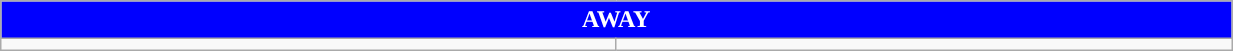<table class="wikitable collapsible collapsed" style="width:65%">
<tr>
<th colspan=6 ! style="color:white; background:blue;">AWAY</th>
</tr>
<tr>
<td></td>
<td></td>
</tr>
</table>
